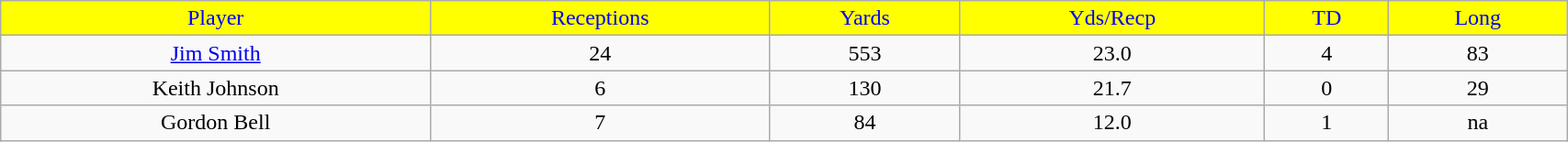<table class="wikitable" width="90%">
<tr align="center"  style="background:yellow;color:blue;">
<td>Player</td>
<td>Receptions</td>
<td>Yards</td>
<td>Yds/Recp</td>
<td>TD</td>
<td>Long</td>
</tr>
<tr align="center" bgcolor="">
<td><a href='#'>Jim Smith</a></td>
<td>24</td>
<td>553</td>
<td>23.0</td>
<td>4</td>
<td>83</td>
</tr>
<tr align="center" bgcolor="">
<td>Keith Johnson</td>
<td>6</td>
<td>130</td>
<td>21.7</td>
<td>0</td>
<td>29</td>
</tr>
<tr align="center" bgcolor="">
<td>Gordon Bell</td>
<td>7</td>
<td>84</td>
<td>12.0</td>
<td>1</td>
<td>na</td>
</tr>
</table>
